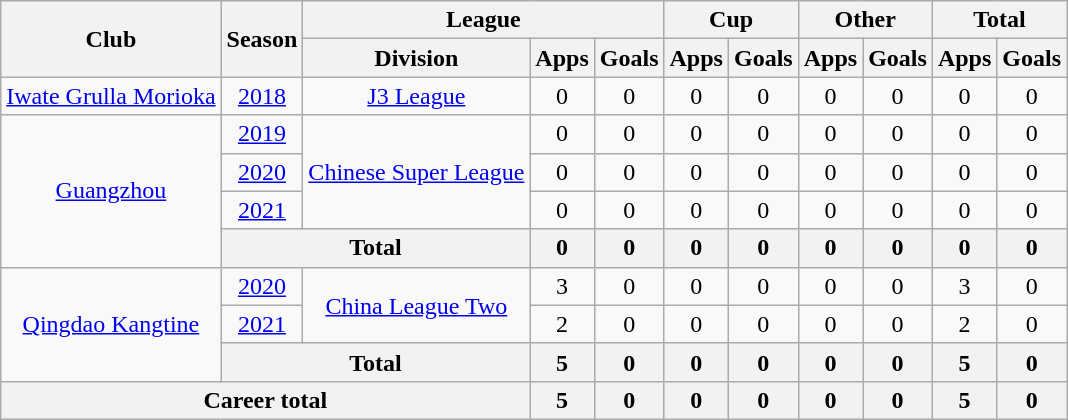<table class="wikitable" style="text-align: center">
<tr>
<th rowspan="2">Club</th>
<th rowspan="2">Season</th>
<th colspan="3">League</th>
<th colspan="2">Cup</th>
<th colspan="2">Other</th>
<th colspan="2">Total</th>
</tr>
<tr>
<th>Division</th>
<th>Apps</th>
<th>Goals</th>
<th>Apps</th>
<th>Goals</th>
<th>Apps</th>
<th>Goals</th>
<th>Apps</th>
<th>Goals</th>
</tr>
<tr>
<td><a href='#'>Iwate Grulla Morioka</a></td>
<td><a href='#'>2018</a></td>
<td><a href='#'>J3 League</a></td>
<td>0</td>
<td>0</td>
<td>0</td>
<td>0</td>
<td>0</td>
<td>0</td>
<td>0</td>
<td>0</td>
</tr>
<tr>
<td rowspan="4"><a href='#'>Guangzhou</a></td>
<td><a href='#'>2019</a></td>
<td rowspan="3"><a href='#'>Chinese Super League</a></td>
<td>0</td>
<td>0</td>
<td>0</td>
<td>0</td>
<td>0</td>
<td>0</td>
<td>0</td>
<td>0</td>
</tr>
<tr>
<td><a href='#'>2020</a></td>
<td>0</td>
<td>0</td>
<td>0</td>
<td>0</td>
<td>0</td>
<td>0</td>
<td>0</td>
<td>0</td>
</tr>
<tr>
<td><a href='#'>2021</a></td>
<td>0</td>
<td>0</td>
<td>0</td>
<td>0</td>
<td>0</td>
<td>0</td>
<td>0</td>
<td>0</td>
</tr>
<tr>
<th colspan=2>Total</th>
<th>0</th>
<th>0</th>
<th>0</th>
<th>0</th>
<th>0</th>
<th>0</th>
<th>0</th>
<th>0</th>
</tr>
<tr>
<td rowspan="3"><a href='#'>Qingdao Kangtine</a></td>
<td><a href='#'>2020</a></td>
<td rowspan="2"><a href='#'>China League Two</a></td>
<td>3</td>
<td>0</td>
<td>0</td>
<td>0</td>
<td>0</td>
<td>0</td>
<td>3</td>
<td>0</td>
</tr>
<tr>
<td><a href='#'>2021</a></td>
<td>2</td>
<td>0</td>
<td>0</td>
<td>0</td>
<td>0</td>
<td>0</td>
<td>2</td>
<td>0</td>
</tr>
<tr>
<th colspan=2>Total</th>
<th>5</th>
<th>0</th>
<th>0</th>
<th>0</th>
<th>0</th>
<th>0</th>
<th>5</th>
<th>0</th>
</tr>
<tr>
<th colspan=3>Career total</th>
<th>5</th>
<th>0</th>
<th>0</th>
<th>0</th>
<th>0</th>
<th>0</th>
<th>5</th>
<th>0</th>
</tr>
</table>
